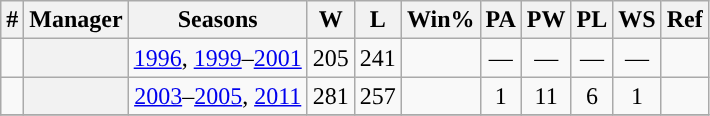<table class="wikitable sortable" style="text-align:center">
<tr>
<th scope="col">#</th>
<th scope="col">Manager</th>
<th scope="col">Seasons</th>
<th scope="col">W</th>
<th scope="col">L</th>
<th scope="col">Win%</th>
<th scope="col" class="unsortable">PA</th>
<th scope="col" class="unsortable">PW</th>
<th scope="col" class="unsortable">PL</th>
<th scope="col" class="unsortable">WS</th>
<th scope="col" class="unsortable">Ref</th>
</tr>
<tr>
<td align="center"></td>
<th scope="row" style="text-align: center;"></th>
<td><a href='#'>1996</a>, <a href='#'>1999</a>–<a href='#'>2001</a></td>
<td>205</td>
<td>241</td>
<td></td>
<td>—</td>
<td>—</td>
<td>—</td>
<td>—</td>
<td></td>
</tr>
<tr>
<td align="center"></td>
<th scope="row" style="text-align: center;"></th>
<td><a href='#'>2003</a>–<a href='#'>2005</a>, <a href='#'>2011</a></td>
<td>281</td>
<td>257</td>
<td></td>
<td>1</td>
<td>11</td>
<td>6</td>
<td>1</td>
<td></td>
</tr>
<tr>
</tr>
</table>
